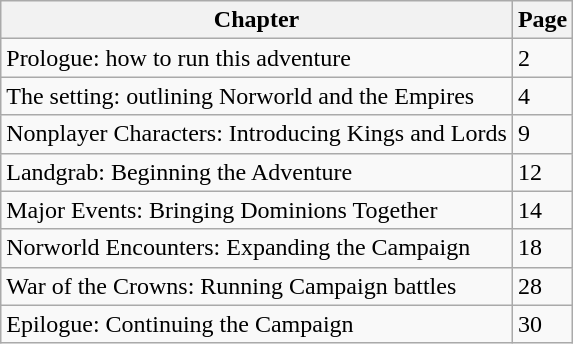<table class="wikitable">
<tr>
<th>Chapter</th>
<th>Page</th>
</tr>
<tr>
<td>Prologue: how to run this adventure</td>
<td>2</td>
</tr>
<tr>
<td>The setting: outlining Norworld and the Empires</td>
<td>4</td>
</tr>
<tr>
<td>Nonplayer Characters: Introducing Kings and Lords</td>
<td>9</td>
</tr>
<tr>
<td>Landgrab: Beginning the Adventure</td>
<td>12</td>
</tr>
<tr>
<td>Major Events: Bringing Dominions Together</td>
<td>14</td>
</tr>
<tr>
<td>Norworld Encounters: Expanding the Campaign</td>
<td>18</td>
</tr>
<tr>
<td>War of the Crowns: Running Campaign battles</td>
<td>28</td>
</tr>
<tr>
<td>Epilogue: Continuing the Campaign</td>
<td>30</td>
</tr>
</table>
